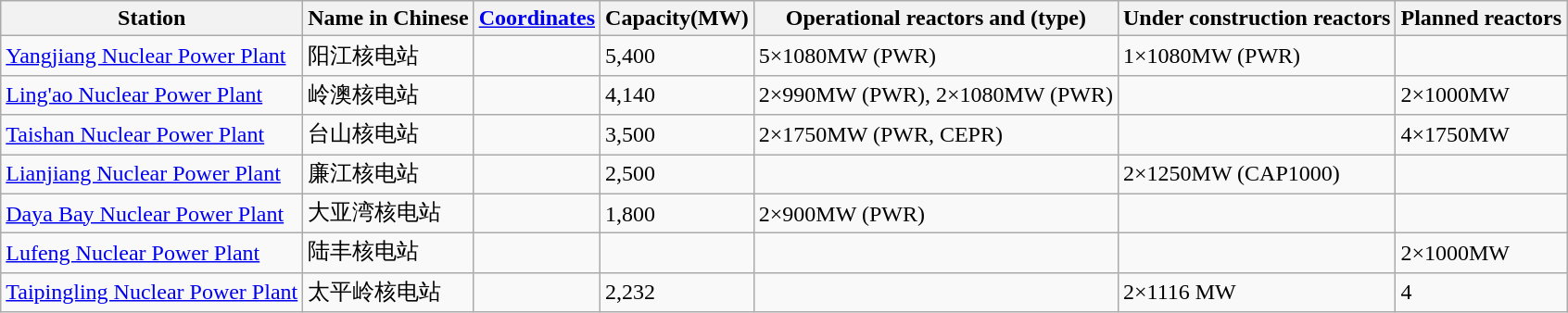<table class="wikitable sortable">
<tr>
<th>Station</th>
<th>Name in Chinese</th>
<th><a href='#'>Coordinates</a></th>
<th>Capacity(MW)</th>
<th>Operational reactors and (type)</th>
<th>Under construction reactors</th>
<th>Planned reactors</th>
</tr>
<tr>
<td><a href='#'>Yangjiang Nuclear Power Plant</a></td>
<td>阳江核电站</td>
<td></td>
<td>5,400</td>
<td>5×1080MW (PWR)</td>
<td>1×1080MW (PWR)</td>
<td></td>
</tr>
<tr>
<td><a href='#'>Ling'ao Nuclear Power Plant</a></td>
<td>岭澳核电站</td>
<td></td>
<td>4,140</td>
<td>2×990MW (PWR), 2×1080MW (PWR)</td>
<td></td>
<td>2×1000MW</td>
</tr>
<tr>
<td><a href='#'>Taishan Nuclear Power Plant</a></td>
<td>台山核电站</td>
<td></td>
<td>3,500</td>
<td>2×1750MW (PWR, CEPR)</td>
<td></td>
<td>4×1750MW</td>
</tr>
<tr>
<td><a href='#'>Lianjiang Nuclear Power Plant</a></td>
<td>廉江核电站</td>
<td></td>
<td>2,500</td>
<td></td>
<td>2×1250MW (CAP1000)</td>
<td></td>
</tr>
<tr>
<td><a href='#'>Daya Bay Nuclear Power Plant</a></td>
<td>大亚湾核电站</td>
<td></td>
<td>1,800</td>
<td>2×900MW (PWR)</td>
<td></td>
<td></td>
</tr>
<tr>
<td><a href='#'>Lufeng Nuclear Power Plant</a></td>
<td>陆丰核电站</td>
<td></td>
<td></td>
<td></td>
<td></td>
<td>2×1000MW</td>
</tr>
<tr>
<td><a href='#'>Taipingling Nuclear Power Plant</a></td>
<td>太平岭核电站</td>
<td></td>
<td>2,232</td>
<td></td>
<td>2×1116 MW</td>
<td>4</td>
</tr>
</table>
